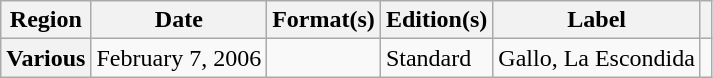<table class="wikitable plainrowheaders">
<tr>
<th scope="col">Region</th>
<th scope="col">Date</th>
<th scope="col">Format(s)</th>
<th scope="col">Edition(s)</th>
<th scope="col">Label</th>
<th scope="col"></th>
</tr>
<tr>
<th scope="row">Various</th>
<td>February 7, 2006</td>
<td></td>
<td>Standard</td>
<td>Gallo, La Escondida</td>
<td style="text-align:center;"></td>
</tr>
</table>
